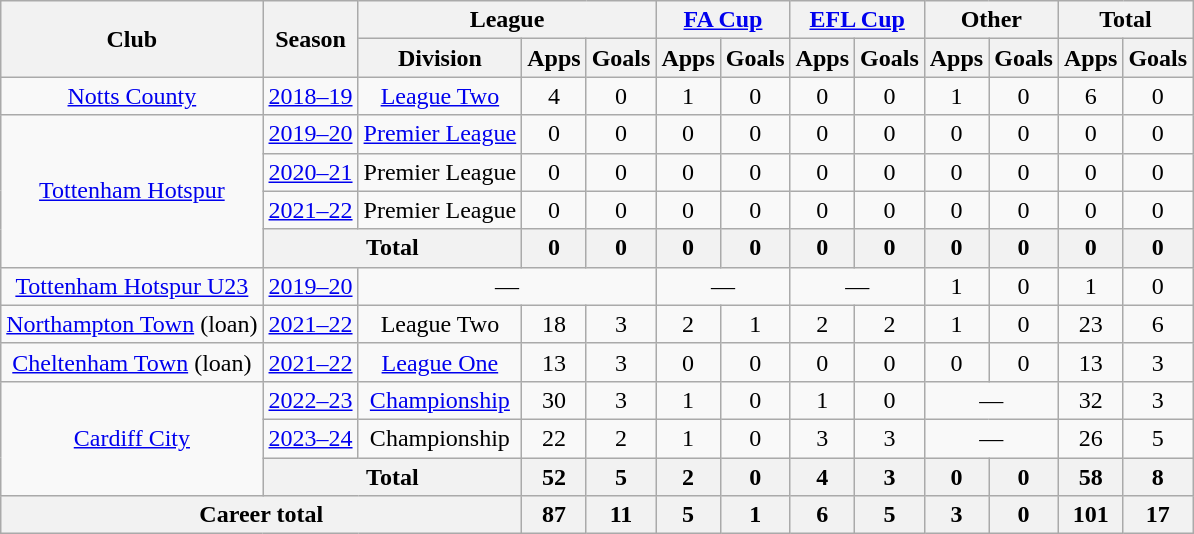<table class="wikitable" style="text-align:center;">
<tr>
<th rowspan="2">Club</th>
<th rowspan="2">Season</th>
<th colspan="3">League</th>
<th colspan="2"><a href='#'>FA Cup</a></th>
<th colspan="2"><a href='#'>EFL Cup</a></th>
<th colspan="2">Other</th>
<th colspan="2">Total</th>
</tr>
<tr>
<th>Division</th>
<th>Apps</th>
<th>Goals</th>
<th>Apps</th>
<th>Goals</th>
<th>Apps</th>
<th>Goals</th>
<th>Apps</th>
<th>Goals</th>
<th>Apps</th>
<th>Goals</th>
</tr>
<tr>
<td><a href='#'>Notts County</a></td>
<td><a href='#'>2018–19</a></td>
<td><a href='#'>League Two</a></td>
<td>4</td>
<td>0</td>
<td>1</td>
<td>0</td>
<td>0</td>
<td>0</td>
<td>1</td>
<td>0</td>
<td>6</td>
<td>0</td>
</tr>
<tr>
<td rowspan=4><a href='#'>Tottenham Hotspur</a></td>
<td><a href='#'>2019–20</a></td>
<td><a href='#'>Premier League</a></td>
<td>0</td>
<td>0</td>
<td>0</td>
<td>0</td>
<td>0</td>
<td>0</td>
<td>0</td>
<td>0</td>
<td>0</td>
<td>0</td>
</tr>
<tr>
<td><a href='#'>2020–21</a></td>
<td>Premier League</td>
<td>0</td>
<td>0</td>
<td>0</td>
<td>0</td>
<td>0</td>
<td>0</td>
<td>0</td>
<td>0</td>
<td>0</td>
<td>0</td>
</tr>
<tr>
<td><a href='#'>2021–22</a></td>
<td>Premier League</td>
<td>0</td>
<td>0</td>
<td>0</td>
<td>0</td>
<td>0</td>
<td>0</td>
<td>0</td>
<td>0</td>
<td>0</td>
<td>0</td>
</tr>
<tr>
<th colspan=2>Total</th>
<th>0</th>
<th>0</th>
<th>0</th>
<th>0</th>
<th>0</th>
<th>0</th>
<th>0</th>
<th>0</th>
<th>0</th>
<th>0</th>
</tr>
<tr>
<td><a href='#'>Tottenham Hotspur U23</a></td>
<td><a href='#'>2019–20</a></td>
<td colspan=3>—</td>
<td colspan="2">—</td>
<td colspan="2">—</td>
<td>1</td>
<td>0</td>
<td>1</td>
<td>0</td>
</tr>
<tr>
<td><a href='#'>Northampton Town</a> (loan)</td>
<td><a href='#'>2021–22</a></td>
<td>League Two</td>
<td>18</td>
<td>3</td>
<td>2</td>
<td>1</td>
<td>2</td>
<td>2</td>
<td>1</td>
<td>0</td>
<td>23</td>
<td>6</td>
</tr>
<tr>
<td><a href='#'>Cheltenham Town</a> (loan)</td>
<td><a href='#'>2021–22</a></td>
<td><a href='#'>League One</a></td>
<td>13</td>
<td>3</td>
<td>0</td>
<td>0</td>
<td>0</td>
<td>0</td>
<td>0</td>
<td>0</td>
<td>13</td>
<td>3</td>
</tr>
<tr>
<td rowspan=3><a href='#'>Cardiff City</a></td>
<td><a href='#'>2022–23</a></td>
<td><a href='#'>Championship</a></td>
<td>30</td>
<td>3</td>
<td>1</td>
<td>0</td>
<td>1</td>
<td>0</td>
<td colspan="2">—</td>
<td>32</td>
<td>3</td>
</tr>
<tr>
<td><a href='#'>2023–24</a></td>
<td>Championship</td>
<td>22</td>
<td>2</td>
<td>1</td>
<td>0</td>
<td>3</td>
<td>3</td>
<td colspan="2">—</td>
<td>26</td>
<td>5</td>
</tr>
<tr>
<th colspan=2>Total</th>
<th>52</th>
<th>5</th>
<th>2</th>
<th>0</th>
<th>4</th>
<th>3</th>
<th>0</th>
<th>0</th>
<th>58</th>
<th>8</th>
</tr>
<tr>
<th colspan="3">Career total</th>
<th>87</th>
<th>11</th>
<th>5</th>
<th>1</th>
<th>6</th>
<th>5</th>
<th>3</th>
<th>0</th>
<th>101</th>
<th>17</th>
</tr>
</table>
